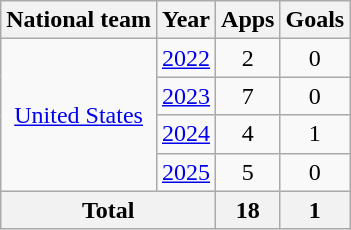<table class="wikitable" style="text-align:center">
<tr>
<th>National team</th>
<th>Year</th>
<th>Apps</th>
<th>Goals</th>
</tr>
<tr>
<td rowspan=4><a href='#'>United States</a></td>
<td><a href='#'>2022</a></td>
<td>2</td>
<td>0</td>
</tr>
<tr>
<td><a href='#'>2023</a></td>
<td>7</td>
<td>0</td>
</tr>
<tr>
<td><a href='#'>2024</a></td>
<td>4</td>
<td>1</td>
</tr>
<tr>
<td><a href='#'>2025</a></td>
<td>5</td>
<td>0</td>
</tr>
<tr>
<th colspan=2>Total</th>
<th>18</th>
<th>1</th>
</tr>
</table>
